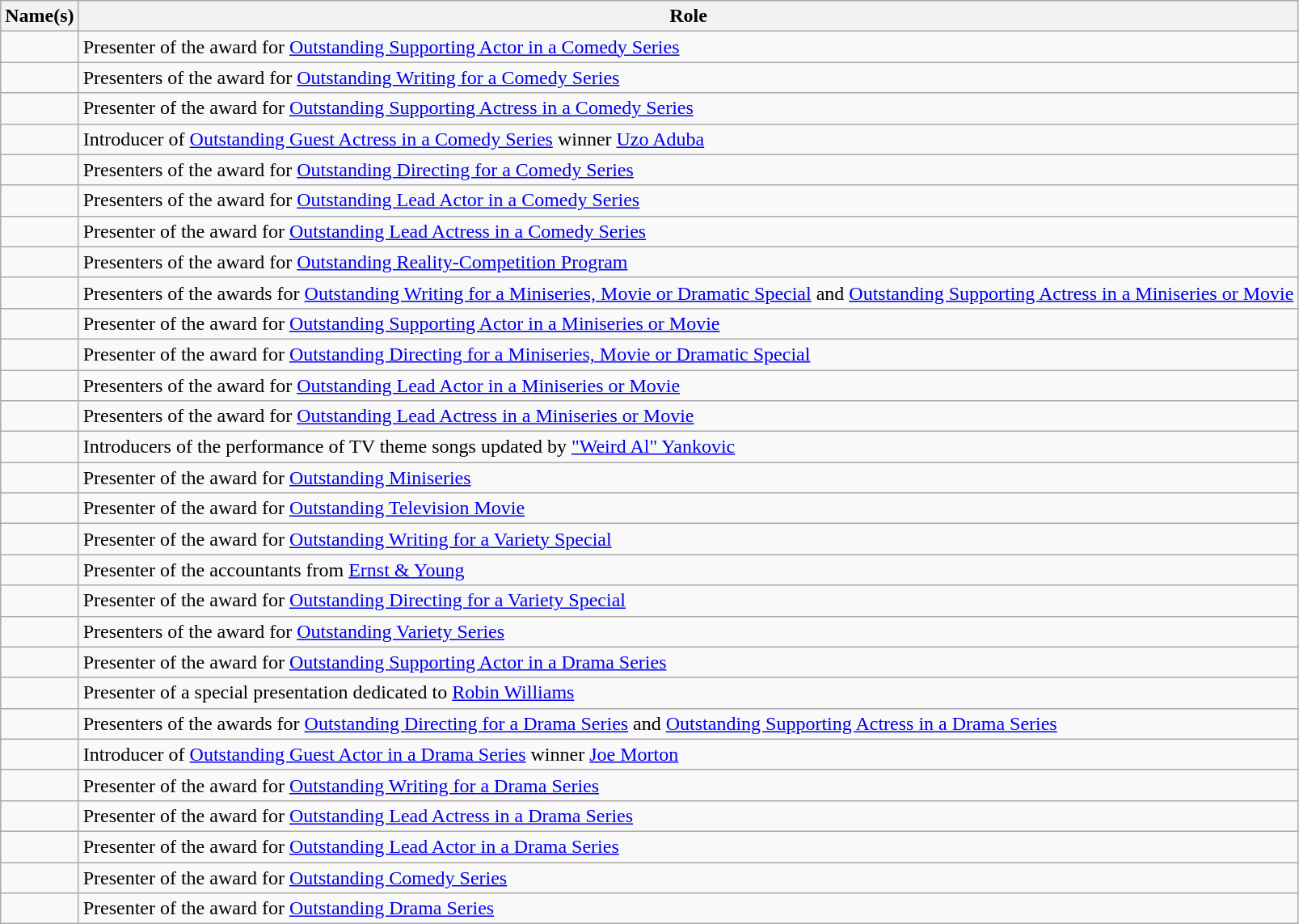<table class="wikitable sortable">
<tr>
<th>Name(s)</th>
<th>Role</th>
</tr>
<tr>
<td></td>
<td>Presenter of the award for <a href='#'>Outstanding Supporting Actor in a Comedy Series</a></td>
</tr>
<tr>
<td><br></td>
<td>Presenters of the award for <a href='#'>Outstanding Writing for a Comedy Series</a></td>
</tr>
<tr>
<td></td>
<td>Presenter of the award for <a href='#'>Outstanding Supporting Actress in a Comedy Series</a></td>
</tr>
<tr>
<td></td>
<td>Introducer of <a href='#'>Outstanding Guest Actress in a Comedy Series</a> winner <a href='#'>Uzo Aduba</a></td>
</tr>
<tr>
<td><br></td>
<td>Presenters of the award for <a href='#'>Outstanding Directing for a Comedy Series</a></td>
</tr>
<tr>
<td><br></td>
<td>Presenters of the award for <a href='#'>Outstanding Lead Actor in a Comedy Series</a></td>
</tr>
<tr>
<td></td>
<td>Presenter of the award for <a href='#'>Outstanding Lead Actress in a Comedy Series</a></td>
</tr>
<tr>
<td><br></td>
<td>Presenters of the award for <a href='#'>Outstanding Reality-Competition Program</a></td>
</tr>
<tr>
<td><br></td>
<td>Presenters of the awards for <a href='#'>Outstanding Writing for a Miniseries, Movie or Dramatic Special</a> and <a href='#'>Outstanding Supporting Actress in a Miniseries or Movie</a></td>
</tr>
<tr>
<td></td>
<td>Presenter of the award for <a href='#'>Outstanding Supporting Actor in a Miniseries or Movie</a></td>
</tr>
<tr>
<td><br></td>
<td>Presenter of the award for <a href='#'>Outstanding Directing for a Miniseries, Movie or Dramatic Special</a></td>
</tr>
<tr>
<td><br></td>
<td>Presenters of the award for <a href='#'>Outstanding Lead Actor in a Miniseries or Movie</a></td>
</tr>
<tr>
<td><br></td>
<td>Presenters of the award for <a href='#'>Outstanding Lead Actress in a Miniseries or Movie</a></td>
</tr>
<tr>
<td><br></td>
<td>Introducers of the performance of TV theme songs updated by <a href='#'>"Weird Al" Yankovic</a></td>
</tr>
<tr>
<td></td>
<td>Presenter of the award for <a href='#'>Outstanding Miniseries</a></td>
</tr>
<tr>
<td></td>
<td>Presenter of the award for <a href='#'>Outstanding Television Movie</a></td>
</tr>
<tr>
<td></td>
<td>Presenter of the award for <a href='#'>Outstanding Writing for a Variety Special</a></td>
</tr>
<tr>
<td><br></td>
<td>Presenter of the accountants from <a href='#'>Ernst & Young</a></td>
</tr>
<tr>
<td></td>
<td>Presenter of the award for <a href='#'>Outstanding Directing for a Variety Special</a></td>
</tr>
<tr>
<td><br></td>
<td>Presenters of the award for <a href='#'>Outstanding Variety Series</a></td>
</tr>
<tr>
<td></td>
<td>Presenter of the award for <a href='#'>Outstanding Supporting Actor in a Drama Series</a></td>
</tr>
<tr>
<td></td>
<td>Presenter of a special presentation dedicated to <a href='#'>Robin Williams</a></td>
</tr>
<tr>
<td><br></td>
<td>Presenters of the awards for <a href='#'>Outstanding Directing for a Drama Series</a> and <a href='#'>Outstanding Supporting Actress in a Drama Series</a></td>
</tr>
<tr>
<td></td>
<td>Introducer of <a href='#'>Outstanding Guest Actor in a Drama Series</a> winner <a href='#'>Joe Morton</a></td>
</tr>
<tr>
<td></td>
<td>Presenter of the award for <a href='#'>Outstanding Writing for a Drama Series</a></td>
</tr>
<tr>
<td></td>
<td>Presenter of the award for <a href='#'>Outstanding Lead Actress in a Drama Series</a></td>
</tr>
<tr>
<td></td>
<td>Presenter of the award for <a href='#'>Outstanding Lead Actor in a Drama Series</a></td>
</tr>
<tr>
<td></td>
<td>Presenter of the award for <a href='#'>Outstanding Comedy Series</a></td>
</tr>
<tr>
<td></td>
<td>Presenter of the award for <a href='#'>Outstanding Drama Series</a></td>
</tr>
</table>
